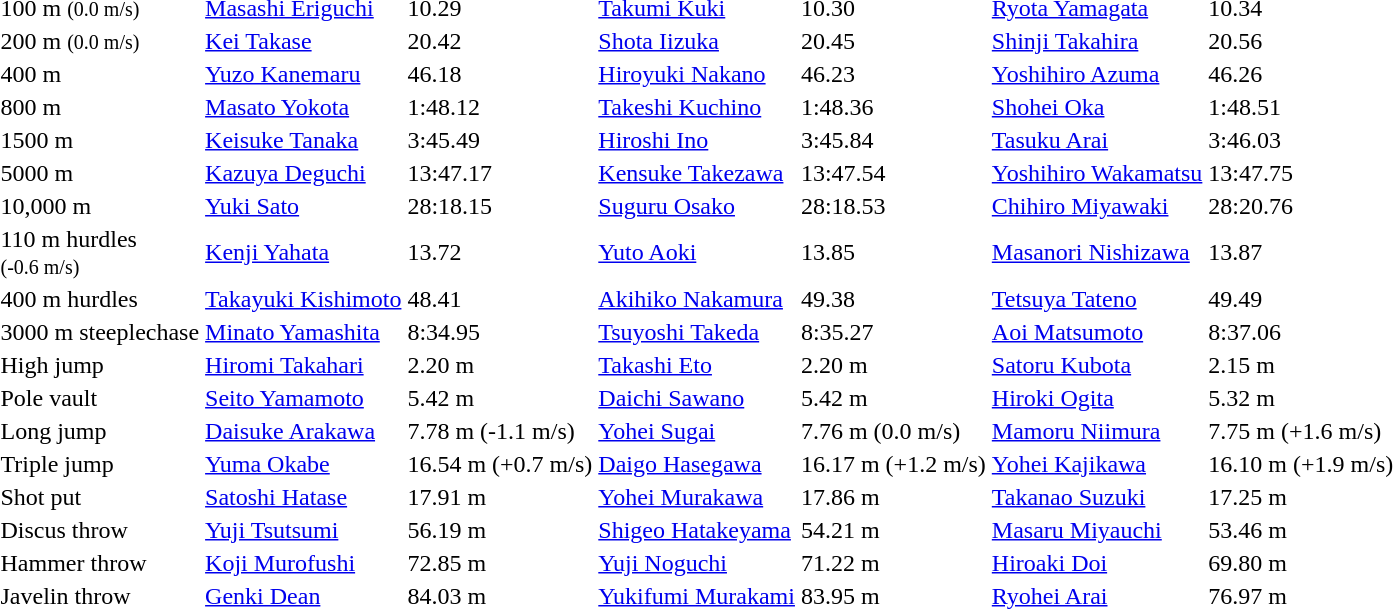<table>
<tr>
<td>100 m <small>(0.0 m/s)</small></td>
<td><a href='#'>Masashi Eriguchi</a></td>
<td>10.29</td>
<td><a href='#'>Takumi Kuki</a></td>
<td>10.30</td>
<td><a href='#'>Ryota Yamagata</a></td>
<td>10.34</td>
</tr>
<tr>
<td>200 m <small>(0.0 m/s)</small></td>
<td><a href='#'>Kei Takase</a></td>
<td>20.42</td>
<td><a href='#'>Shota Iizuka</a></td>
<td>20.45</td>
<td><a href='#'>Shinji Takahira</a></td>
<td>20.56</td>
</tr>
<tr>
<td>400 m</td>
<td><a href='#'>Yuzo Kanemaru</a></td>
<td>46.18</td>
<td><a href='#'>Hiroyuki Nakano</a></td>
<td>46.23</td>
<td><a href='#'>Yoshihiro Azuma</a></td>
<td>46.26</td>
</tr>
<tr>
<td>800 m</td>
<td><a href='#'>Masato Yokota</a></td>
<td>1:48.12</td>
<td><a href='#'>Takeshi Kuchino</a></td>
<td>1:48.36</td>
<td><a href='#'>Shohei Oka</a></td>
<td>1:48.51</td>
</tr>
<tr>
<td>1500 m</td>
<td><a href='#'>Keisuke Tanaka</a></td>
<td>3:45.49</td>
<td><a href='#'>Hiroshi Ino</a></td>
<td>3:45.84</td>
<td><a href='#'>Tasuku Arai</a></td>
<td>3:46.03</td>
</tr>
<tr>
<td>5000 m</td>
<td><a href='#'>Kazuya Deguchi</a></td>
<td>13:47.17</td>
<td><a href='#'>Kensuke Takezawa</a></td>
<td>13:47.54</td>
<td><a href='#'>Yoshihiro Wakamatsu</a></td>
<td>13:47.75</td>
</tr>
<tr>
<td>10,000 m</td>
<td><a href='#'>Yuki Sato</a></td>
<td>28:18.15</td>
<td><a href='#'>Suguru Osako</a></td>
<td>28:18.53</td>
<td><a href='#'>Chihiro Miyawaki</a></td>
<td>28:20.76</td>
</tr>
<tr>
<td>110 m hurdles<br> <small>(-0.6 m/s)</small></td>
<td><a href='#'>Kenji Yahata</a></td>
<td>13.72</td>
<td><a href='#'>Yuto Aoki</a></td>
<td>13.85</td>
<td><a href='#'>Masanori Nishizawa</a></td>
<td>13.87</td>
</tr>
<tr>
<td>400 m hurdles</td>
<td><a href='#'>Takayuki Kishimoto</a></td>
<td>48.41</td>
<td><a href='#'>Akihiko Nakamura</a></td>
<td>49.38</td>
<td><a href='#'>Tetsuya Tateno</a></td>
<td>49.49</td>
</tr>
<tr>
<td>3000 m steeplechase</td>
<td><a href='#'>Minato Yamashita</a></td>
<td>8:34.95</td>
<td><a href='#'>Tsuyoshi Takeda</a></td>
<td>8:35.27</td>
<td><a href='#'>Aoi Matsumoto</a></td>
<td>8:37.06</td>
</tr>
<tr>
<td>High jump</td>
<td><a href='#'>Hiromi Takahari</a></td>
<td>2.20 m</td>
<td><a href='#'>Takashi Eto</a></td>
<td>2.20 m</td>
<td><a href='#'>Satoru Kubota</a></td>
<td>2.15 m</td>
</tr>
<tr>
<td>Pole vault</td>
<td><a href='#'>Seito Yamamoto</a></td>
<td>5.42 m</td>
<td><a href='#'>Daichi Sawano</a></td>
<td>5.42 m</td>
<td><a href='#'>Hiroki Ogita</a></td>
<td>5.32 m</td>
</tr>
<tr>
<td>Long jump</td>
<td><a href='#'>Daisuke Arakawa</a></td>
<td>7.78 m (-1.1 m/s)</td>
<td><a href='#'>Yohei Sugai</a></td>
<td>7.76 m (0.0 m/s)</td>
<td><a href='#'>Mamoru Niimura</a></td>
<td>7.75 m (+1.6 m/s)</td>
</tr>
<tr>
<td>Triple jump</td>
<td><a href='#'>Yuma Okabe</a></td>
<td>16.54 m (+0.7 m/s)</td>
<td><a href='#'>Daigo Hasegawa</a></td>
<td>16.17 m (+1.2 m/s)</td>
<td><a href='#'>Yohei Kajikawa</a></td>
<td>16.10 m (+1.9 m/s)</td>
</tr>
<tr>
<td>Shot put</td>
<td><a href='#'>Satoshi Hatase</a></td>
<td>17.91 m</td>
<td><a href='#'>Yohei Murakawa</a></td>
<td>17.86 m</td>
<td><a href='#'>Takanao Suzuki</a></td>
<td>17.25 m</td>
</tr>
<tr>
<td>Discus throw</td>
<td><a href='#'>Yuji Tsutsumi</a></td>
<td>56.19 m</td>
<td><a href='#'>Shigeo Hatakeyama</a></td>
<td>54.21 m</td>
<td><a href='#'>Masaru Miyauchi</a></td>
<td>53.46 m</td>
</tr>
<tr>
<td>Hammer throw</td>
<td><a href='#'>Koji Murofushi</a></td>
<td>72.85 m</td>
<td><a href='#'>Yuji Noguchi</a></td>
<td>71.22 m</td>
<td><a href='#'>Hiroaki Doi</a></td>
<td>69.80 m</td>
</tr>
<tr>
<td>Javelin throw</td>
<td><a href='#'>Genki Dean</a></td>
<td>84.03 m </td>
<td><a href='#'>Yukifumi Murakami</a></td>
<td>83.95 m </td>
<td><a href='#'>Ryohei Arai</a></td>
<td>76.97 m</td>
</tr>
</table>
